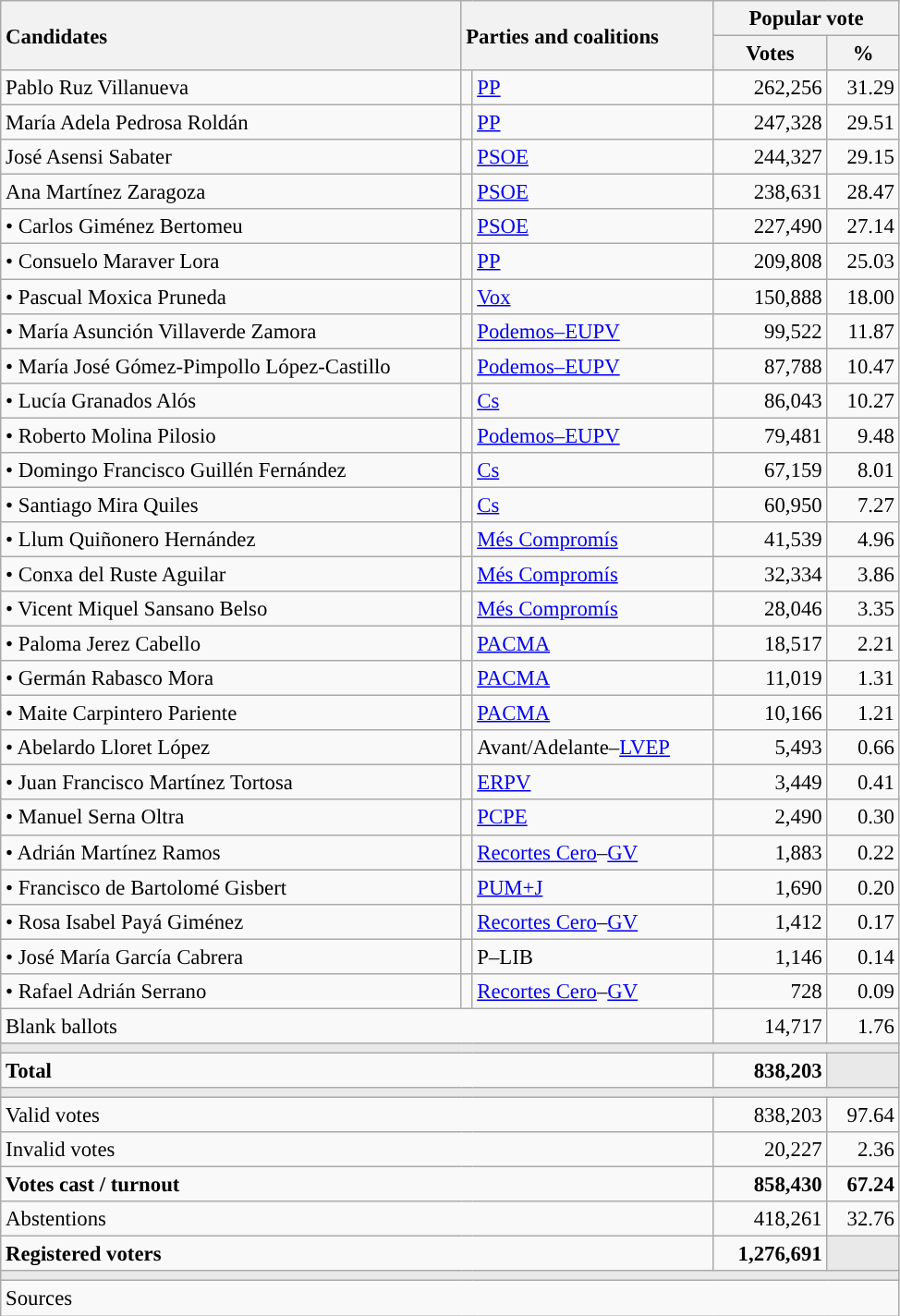<table class="wikitable" style="text-align:right; font-size:95%;">
<tr>
<th style="text-align:left;" rowspan="2" width="325">Candidates</th>
<th style="text-align:left;" rowspan="2" colspan="2" width="175">Parties and coalitions</th>
<th colspan="2">Popular vote</th>
</tr>
<tr>
<th width="75">Votes</th>
<th width="45">%</th>
</tr>
<tr>
<td align="left"> Pablo Ruz Villanueva</td>
<td width="1" style="color:inherit;background:"></td>
<td align="left"><a href='#'>PP</a></td>
<td>262,256</td>
<td>31.29</td>
</tr>
<tr>
<td align="left"> María Adela Pedrosa Roldán</td>
<td style="color:inherit;background:"></td>
<td align="left"><a href='#'>PP</a></td>
<td>247,328</td>
<td>29.51</td>
</tr>
<tr>
<td align="left"> José Asensi Sabater</td>
<td style="color:inherit;background:"></td>
<td align="left"><a href='#'>PSOE</a></td>
<td>244,327</td>
<td>29.15</td>
</tr>
<tr>
<td align="left"> Ana Martínez Zaragoza</td>
<td style="color:inherit;background:"></td>
<td align="left"><a href='#'>PSOE</a></td>
<td>238,631</td>
<td>28.47</td>
</tr>
<tr>
<td align="left">• Carlos Giménez Bertomeu</td>
<td style="color:inherit;background:"></td>
<td align="left"><a href='#'>PSOE</a></td>
<td>227,490</td>
<td>27.14</td>
</tr>
<tr>
<td align="left">• Consuelo Maraver Lora</td>
<td style="color:inherit;background:"></td>
<td align="left"><a href='#'>PP</a></td>
<td>209,808</td>
<td>25.03</td>
</tr>
<tr>
<td align="left">• Pascual Moxica Pruneda</td>
<td style="color:inherit;background:"></td>
<td align="left"><a href='#'>Vox</a></td>
<td>150,888</td>
<td>18.00</td>
</tr>
<tr>
<td align="left">• María Asunción Villaverde Zamora</td>
<td style="color:inherit;background:"></td>
<td align="left"><a href='#'>Podemos–EUPV</a></td>
<td>99,522</td>
<td>11.87</td>
</tr>
<tr>
<td align="left">• María José Gómez-Pimpollo López-Castillo</td>
<td style="color:inherit;background:"></td>
<td align="left"><a href='#'>Podemos–EUPV</a></td>
<td>87,788</td>
<td>10.47</td>
</tr>
<tr>
<td align="left">• Lucía Granados Alós</td>
<td style="color:inherit;background:"></td>
<td align="left"><a href='#'>Cs</a></td>
<td>86,043</td>
<td>10.27</td>
</tr>
<tr>
<td align="left">• Roberto Molina Pilosio</td>
<td style="color:inherit;background:"></td>
<td align="left"><a href='#'>Podemos–EUPV</a></td>
<td>79,481</td>
<td>9.48</td>
</tr>
<tr>
<td align="left">• Domingo Francisco Guillén Fernández</td>
<td style="color:inherit;background:"></td>
<td align="left"><a href='#'>Cs</a></td>
<td>67,159</td>
<td>8.01</td>
</tr>
<tr>
<td align="left">• Santiago Mira Quiles</td>
<td style="color:inherit;background:"></td>
<td align="left"><a href='#'>Cs</a></td>
<td>60,950</td>
<td>7.27</td>
</tr>
<tr>
<td align="left">• Llum Quiñonero Hernández</td>
<td style="color:inherit;background:"></td>
<td align="left"><a href='#'>Més Compromís</a></td>
<td>41,539</td>
<td>4.96</td>
</tr>
<tr>
<td align="left">• Conxa del Ruste Aguilar</td>
<td style="color:inherit;background:"></td>
<td align="left"><a href='#'>Més Compromís</a></td>
<td>32,334</td>
<td>3.86</td>
</tr>
<tr>
<td align="left">• Vicent Miquel Sansano Belso</td>
<td style="color:inherit;background:"></td>
<td align="left"><a href='#'>Més Compromís</a></td>
<td>28,046</td>
<td>3.35</td>
</tr>
<tr>
<td align="left">• Paloma Jerez Cabello</td>
<td style="color:inherit;background:"></td>
<td align="left"><a href='#'>PACMA</a></td>
<td>18,517</td>
<td>2.21</td>
</tr>
<tr>
<td align="left">• Germán Rabasco Mora</td>
<td style="color:inherit;background:"></td>
<td align="left"><a href='#'>PACMA</a></td>
<td>11,019</td>
<td>1.31</td>
</tr>
<tr>
<td align="left">• Maite Carpintero Pariente</td>
<td style="color:inherit;background:"></td>
<td align="left"><a href='#'>PACMA</a></td>
<td>10,166</td>
<td>1.21</td>
</tr>
<tr>
<td align="left">• Abelardo Lloret López</td>
<td style="color:inherit;background:"></td>
<td align="left">Avant/Adelante–<a href='#'>LVEP</a></td>
<td>5,493</td>
<td>0.66</td>
</tr>
<tr>
<td align="left">• Juan Francisco Martínez Tortosa</td>
<td style="color:inherit;background:"></td>
<td align="left"><a href='#'>ERPV</a></td>
<td>3,449</td>
<td>0.41</td>
</tr>
<tr>
<td align="left">• Manuel Serna Oltra</td>
<td style="color:inherit;background:"></td>
<td align="left"><a href='#'>PCPE</a></td>
<td>2,490</td>
<td>0.30</td>
</tr>
<tr>
<td align="left">• Adrián Martínez Ramos</td>
<td style="color:inherit;background:"></td>
<td align="left"><a href='#'>Recortes Cero</a>–<a href='#'>GV</a></td>
<td>1,883</td>
<td>0.22</td>
</tr>
<tr>
<td align="left">• Francisco de Bartolomé Gisbert</td>
<td style="color:inherit;background:"></td>
<td align="left"><a href='#'>PUM+J</a></td>
<td>1,690</td>
<td>0.20</td>
</tr>
<tr>
<td align="left">• Rosa Isabel Payá Giménez</td>
<td style="color:inherit;background:"></td>
<td align="left"><a href='#'>Recortes Cero</a>–<a href='#'>GV</a></td>
<td>1,412</td>
<td>0.17</td>
</tr>
<tr>
<td align="left">• José María García Cabrera</td>
<td style="color:inherit;background:"></td>
<td align="left">P–LIB</td>
<td>1,146</td>
<td>0.14</td>
</tr>
<tr>
<td align="left">• Rafael Adrián Serrano</td>
<td style="color:inherit;background:"></td>
<td align="left"><a href='#'>Recortes Cero</a>–<a href='#'>GV</a></td>
<td>728</td>
<td>0.09</td>
</tr>
<tr>
<td align="left" colspan="3">Blank ballots</td>
<td>14,717</td>
<td>1.76</td>
</tr>
<tr>
<td colspan="5" bgcolor="#E9E9E9"></td>
</tr>
<tr style="font-weight:bold;">
<td align="left" colspan="3">Total</td>
<td>838,203</td>
<td bgcolor="#E9E9E9"></td>
</tr>
<tr>
<td colspan="5" bgcolor="#E9E9E9"></td>
</tr>
<tr>
<td align="left" colspan="3">Valid votes</td>
<td>838,203</td>
<td>97.64</td>
</tr>
<tr>
<td align="left" colspan="3">Invalid votes</td>
<td>20,227</td>
<td>2.36</td>
</tr>
<tr style="font-weight:bold;">
<td align="left" colspan="3">Votes cast / turnout</td>
<td>858,430</td>
<td>67.24</td>
</tr>
<tr>
<td align="left" colspan="3">Abstentions</td>
<td>418,261</td>
<td>32.76</td>
</tr>
<tr style="font-weight:bold;">
<td align="left" colspan="3">Registered voters</td>
<td>1,276,691</td>
<td bgcolor="#E9E9E9"></td>
</tr>
<tr>
<td colspan="5" bgcolor="#E9E9E9"></td>
</tr>
<tr>
<td align="left" colspan="5">Sources</td>
</tr>
</table>
